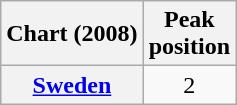<table class="wikitable plainrowheaders">
<tr>
<th>Chart (2008)</th>
<th>Peak<br>position</th>
</tr>
<tr>
<th scope="row"><a href='#'>Sweden</a></th>
<td align="center">2</td>
</tr>
</table>
